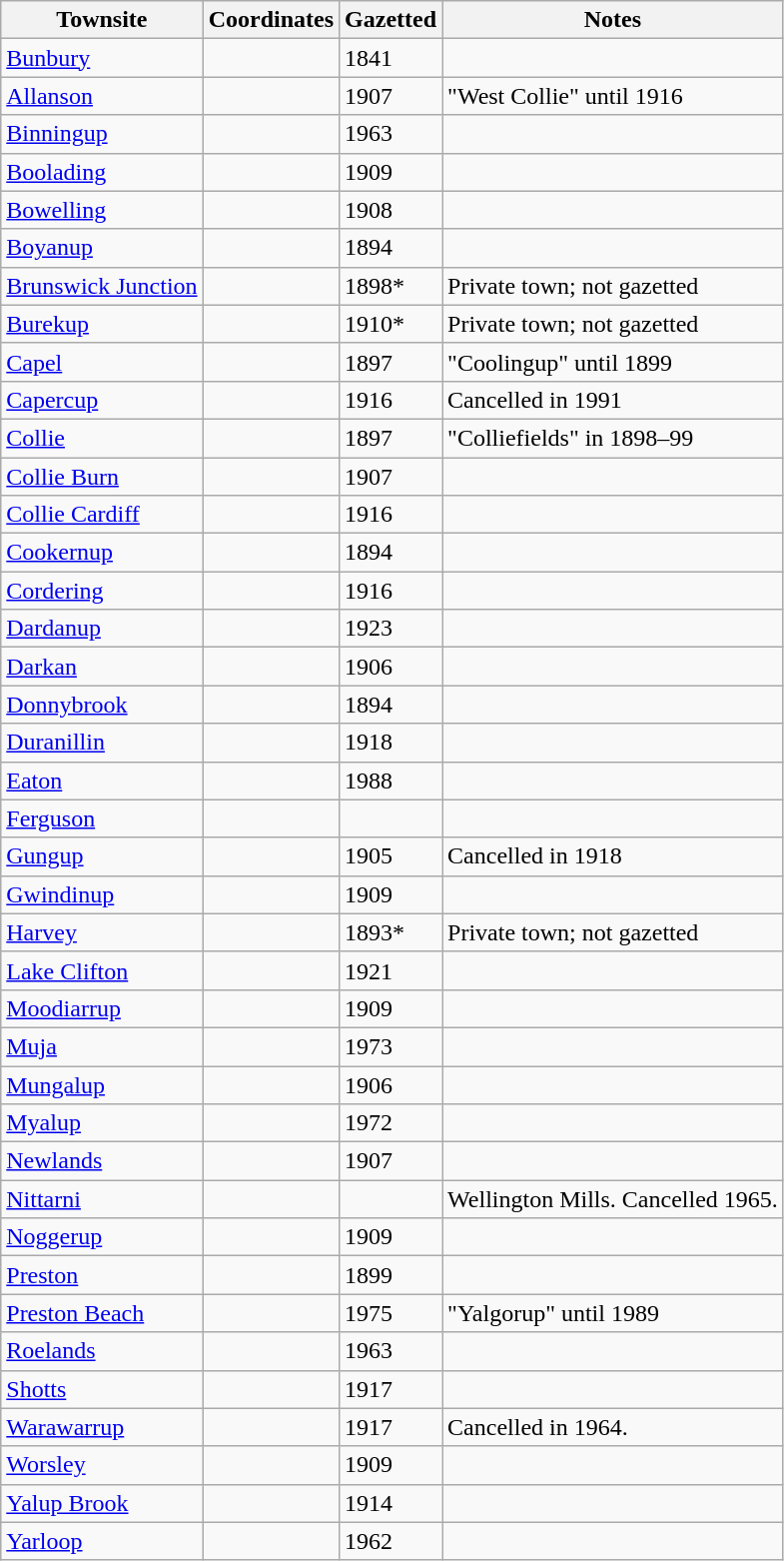<table class="wikitable sortable">
<tr>
<th>Townsite</th>
<th>Coordinates</th>
<th>Gazetted</th>
<th>Notes</th>
</tr>
<tr>
<td><a href='#'>Bunbury</a></td>
<td></td>
<td>1841</td>
<td></td>
</tr>
<tr>
<td><a href='#'>Allanson</a></td>
<td></td>
<td>1907</td>
<td>"West Collie" until 1916</td>
</tr>
<tr>
<td><a href='#'>Binningup</a></td>
<td></td>
<td>1963</td>
<td></td>
</tr>
<tr>
<td><a href='#'>Boolading</a></td>
<td></td>
<td>1909</td>
<td></td>
</tr>
<tr>
<td><a href='#'>Bowelling</a></td>
<td></td>
<td>1908</td>
<td></td>
</tr>
<tr>
<td><a href='#'>Boyanup</a></td>
<td></td>
<td>1894</td>
<td></td>
</tr>
<tr>
<td><a href='#'>Brunswick Junction</a></td>
<td></td>
<td>1898*</td>
<td>Private town; not gazetted</td>
</tr>
<tr>
<td><a href='#'>Burekup</a></td>
<td></td>
<td>1910*</td>
<td>Private town; not gazetted</td>
</tr>
<tr>
<td><a href='#'>Capel</a></td>
<td></td>
<td>1897</td>
<td>"Coolingup" until 1899</td>
</tr>
<tr>
<td><a href='#'>Capercup</a></td>
<td></td>
<td>1916</td>
<td>Cancelled in 1991</td>
</tr>
<tr>
<td><a href='#'>Collie</a></td>
<td></td>
<td>1897</td>
<td>"Colliefields" in 1898–99</td>
</tr>
<tr>
<td><a href='#'>Collie Burn</a></td>
<td></td>
<td>1907</td>
<td></td>
</tr>
<tr>
<td><a href='#'>Collie Cardiff</a></td>
<td></td>
<td>1916</td>
<td></td>
</tr>
<tr>
<td><a href='#'>Cookernup</a></td>
<td></td>
<td>1894</td>
<td></td>
</tr>
<tr>
<td><a href='#'>Cordering</a></td>
<td></td>
<td>1916</td>
<td></td>
</tr>
<tr>
<td><a href='#'>Dardanup</a></td>
<td></td>
<td>1923</td>
<td></td>
</tr>
<tr>
<td><a href='#'>Darkan</a></td>
<td></td>
<td>1906</td>
<td></td>
</tr>
<tr>
<td><a href='#'>Donnybrook</a></td>
<td></td>
<td>1894</td>
<td></td>
</tr>
<tr>
<td><a href='#'>Duranillin</a></td>
<td></td>
<td>1918</td>
</tr>
<tr>
<td><a href='#'>Eaton</a></td>
<td></td>
<td>1988</td>
<td></td>
</tr>
<tr>
<td><a href='#'>Ferguson</a></td>
<td></td>
<td></td>
<td></td>
</tr>
<tr>
<td><a href='#'>Gungup</a></td>
<td></td>
<td>1905</td>
<td>Cancelled in 1918</td>
</tr>
<tr>
<td><a href='#'>Gwindinup</a></td>
<td></td>
<td>1909</td>
<td></td>
</tr>
<tr>
<td><a href='#'>Harvey</a></td>
<td></td>
<td>1893*</td>
<td>Private town; not gazetted</td>
</tr>
<tr>
<td><a href='#'>Lake Clifton</a></td>
<td></td>
<td>1921</td>
<td></td>
</tr>
<tr>
<td><a href='#'>Moodiarrup</a></td>
<td></td>
<td>1909</td>
<td></td>
</tr>
<tr>
<td><a href='#'>Muja</a></td>
<td></td>
<td>1973</td>
<td></td>
</tr>
<tr>
<td><a href='#'>Mungalup</a></td>
<td></td>
<td>1906</td>
<td></td>
</tr>
<tr>
<td><a href='#'>Myalup</a></td>
<td></td>
<td>1972</td>
<td></td>
</tr>
<tr>
<td><a href='#'>Newlands</a></td>
<td></td>
<td>1907</td>
<td></td>
</tr>
<tr>
<td><a href='#'>Nittarni</a></td>
<td></td>
<td></td>
<td>Wellington Mills. Cancelled 1965.</td>
</tr>
<tr>
<td><a href='#'>Noggerup</a></td>
<td></td>
<td>1909</td>
<td></td>
</tr>
<tr>
<td><a href='#'>Preston</a></td>
<td></td>
<td>1899</td>
<td></td>
</tr>
<tr>
<td><a href='#'>Preston Beach</a></td>
<td></td>
<td>1975</td>
<td>"Yalgorup" until 1989</td>
</tr>
<tr>
<td><a href='#'>Roelands</a></td>
<td></td>
<td>1963</td>
<td></td>
</tr>
<tr>
<td><a href='#'>Shotts</a></td>
<td></td>
<td>1917</td>
<td></td>
</tr>
<tr>
<td><a href='#'>Warawarrup</a></td>
<td></td>
<td>1917</td>
<td>Cancelled in 1964.</td>
</tr>
<tr>
<td><a href='#'>Worsley</a></td>
<td></td>
<td>1909</td>
<td></td>
</tr>
<tr>
<td><a href='#'>Yalup Brook</a></td>
<td></td>
<td>1914</td>
<td></td>
</tr>
<tr>
<td><a href='#'>Yarloop</a></td>
<td></td>
<td>1962</td>
<td></td>
</tr>
</table>
